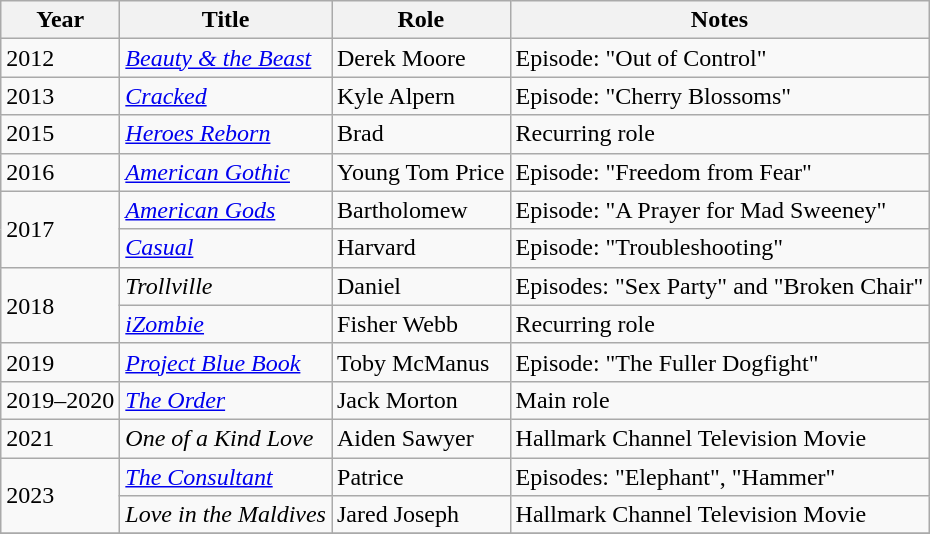<table class="wikitable sortable">
<tr>
<th>Year</th>
<th>Title</th>
<th>Role</th>
<th class="unsortable">Notes</th>
</tr>
<tr>
<td>2012</td>
<td><em><a href='#'>Beauty & the Beast</a></em></td>
<td>Derek Moore</td>
<td>Episode: "Out of Control"</td>
</tr>
<tr>
<td>2013</td>
<td><em><a href='#'>Cracked</a></em></td>
<td>Kyle Alpern</td>
<td>Episode: "Cherry Blossoms"</td>
</tr>
<tr>
<td>2015</td>
<td><em><a href='#'>Heroes Reborn</a></em></td>
<td>Brad</td>
<td>Recurring role</td>
</tr>
<tr>
<td>2016</td>
<td><em><a href='#'>American Gothic</a></em></td>
<td>Young Tom Price</td>
<td>Episode: "Freedom from Fear"</td>
</tr>
<tr>
<td rowspan="2">2017</td>
<td><em><a href='#'>American Gods</a></em></td>
<td>Bartholomew</td>
<td>Episode: "A Prayer for Mad Sweeney"</td>
</tr>
<tr>
<td><em><a href='#'>Casual</a></em></td>
<td>Harvard</td>
<td>Episode: "Troubleshooting"</td>
</tr>
<tr>
<td rowspan="2">2018</td>
<td><em>Trollville</em></td>
<td>Daniel</td>
<td>Episodes: "Sex Party" and "Broken Chair"</td>
</tr>
<tr>
<td><em><a href='#'>iZombie</a></em></td>
<td>Fisher Webb</td>
<td>Recurring role</td>
</tr>
<tr>
<td>2019</td>
<td><em><a href='#'>Project Blue Book</a></em></td>
<td>Toby McManus</td>
<td>Episode: "The Fuller Dogfight"</td>
</tr>
<tr>
<td>2019–2020</td>
<td data-sort-value="Order, The"><em><a href='#'>The Order</a></em></td>
<td>Jack Morton</td>
<td>Main role</td>
</tr>
<tr>
<td>2021</td>
<td><em>One of a Kind Love</em></td>
<td>Aiden Sawyer</td>
<td>Hallmark Channel Television Movie</td>
</tr>
<tr>
<td rowspan="2">2023</td>
<td data-sort-value="Consultant, The"><em><a href='#'>The Consultant</a></em></td>
<td>Patrice</td>
<td>Episodes: "Elephant", "Hammer"</td>
</tr>
<tr>
<td><em>Love in the Maldives</em></td>
<td>Jared Joseph</td>
<td>Hallmark Channel Television Movie</td>
</tr>
<tr>
</tr>
</table>
